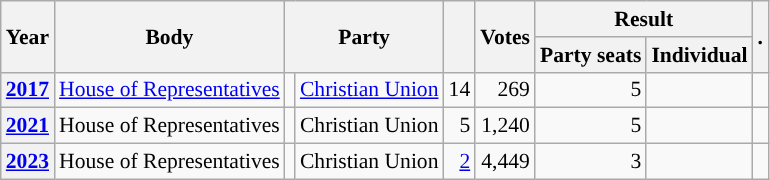<table class="wikitable plainrowheaders sortable" border=2 cellpadding=4 cellspacing=0 style="border: 1px #aaa solid; font-size: 90%; text-align:center;">
<tr>
<th scope="col" rowspan=2>Year</th>
<th scope="col" rowspan=2>Body</th>
<th scope="col" colspan=2 rowspan=2>Party</th>
<th scope="col" rowspan=2></th>
<th scope="col" rowspan=2>Votes</th>
<th scope="colgroup" colspan=2>Result</th>
<th scope="col" rowspan=2 class="unsortable">.</th>
</tr>
<tr>
<th scope="col">Party seats</th>
<th scope="col">Individual</th>
</tr>
<tr>
<th scope="row"><a href='#'>2017</a></th>
<td><a href='#'>House of Representatives</a></td>
<td style="background-color:"></td>
<td><a href='#'>Christian Union</a></td>
<td style=text-align:right>14</td>
<td style=text-align:right>269</td>
<td style=text-align:right>5</td>
<td></td>
<td></td>
</tr>
<tr>
<th scope="row"><a href='#'>2021</a></th>
<td>House of Representatives</td>
<td style="background-color:"></td>
<td>Christian Union</td>
<td style=text-align:right>5</td>
<td style=text-align:right>1,240</td>
<td style=text-align:right>5</td>
<td></td>
<td></td>
</tr>
<tr>
<th scope="row"><a href='#'>2023</a></th>
<td>House of Representatives</td>
<td style="background-color:"></td>
<td>Christian Union</td>
<td style=text-align:right><a href='#'>2</a></td>
<td style=text-align:right>4,449</td>
<td style=text-align:right>3</td>
<td></td>
<td></td>
</tr>
</table>
